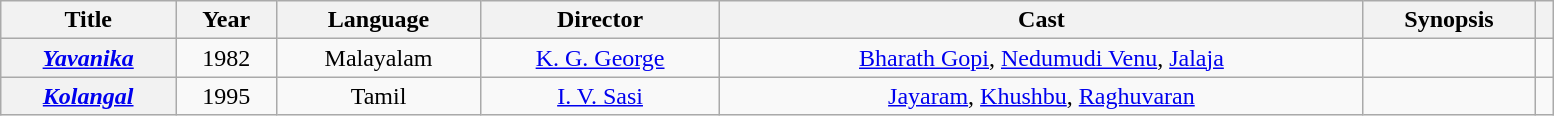<table class="wikitable plainrowheaders sortable" style="width: 82%; text-align: center;">
<tr>
<th scope="col">Title</th>
<th scope="col">Year</th>
<th scope="col">Language</th>
<th scope="col">Director</th>
<th scope="col">Cast</th>
<th scope="col" class="unsortable">Synopsis</th>
<th scope="col" class="unsortable"></th>
</tr>
<tr>
<th scope="row"><em><a href='#'>Yavanika</a></em></th>
<td>1982</td>
<td>Malayalam</td>
<td><a href='#'>K. G. George</a></td>
<td><a href='#'>Bharath Gopi</a>, <a href='#'>Nedumudi Venu</a>, <a href='#'>Jalaja</a></td>
<td></td>
<td></td>
</tr>
<tr>
<th scope="row"><em><a href='#'>Kolangal</a></em></th>
<td>1995</td>
<td>Tamil</td>
<td><a href='#'>I. V. Sasi</a></td>
<td><a href='#'>Jayaram</a>, <a href='#'>Khushbu</a>, <a href='#'>Raghuvaran</a></td>
<td></td>
<td></td>
</tr>
</table>
